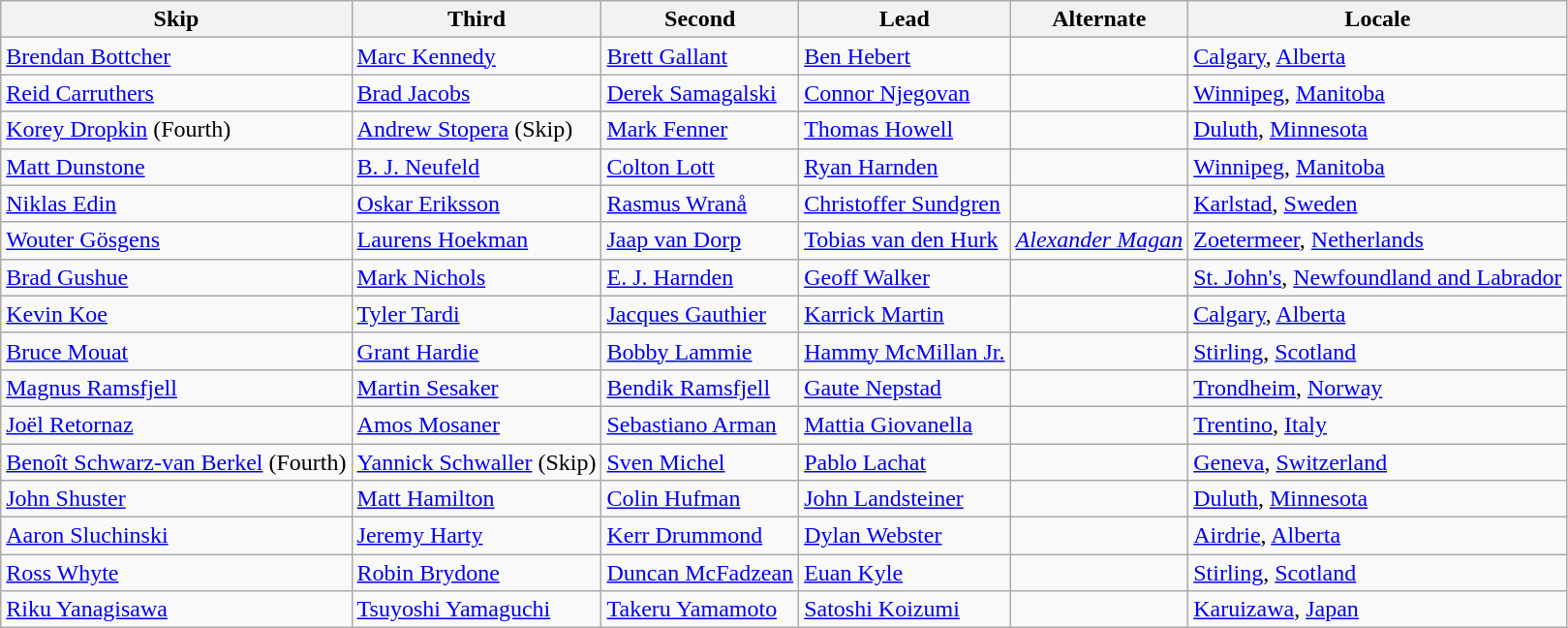<table class=wikitable>
<tr>
<th scope="col">Skip</th>
<th scope="col">Third</th>
<th scope="col">Second</th>
<th scope="col">Lead</th>
<th scope="col">Alternate</th>
<th scope="col">Locale</th>
</tr>
<tr>
<td><a href='#'>Brendan Bottcher</a></td>
<td><a href='#'>Marc Kennedy</a></td>
<td><a href='#'>Brett Gallant</a></td>
<td><a href='#'>Ben Hebert</a></td>
<td></td>
<td> <a href='#'>Calgary</a>, <a href='#'>Alberta</a></td>
</tr>
<tr>
<td><a href='#'>Reid Carruthers</a></td>
<td><a href='#'>Brad Jacobs</a></td>
<td><a href='#'>Derek Samagalski</a></td>
<td><a href='#'>Connor Njegovan</a></td>
<td></td>
<td> <a href='#'>Winnipeg</a>, <a href='#'>Manitoba</a></td>
</tr>
<tr>
<td><a href='#'>Korey Dropkin</a> (Fourth)</td>
<td><a href='#'>Andrew Stopera</a> (Skip)</td>
<td><a href='#'>Mark Fenner</a></td>
<td><a href='#'>Thomas Howell</a></td>
<td></td>
<td> <a href='#'>Duluth</a>, <a href='#'>Minnesota</a></td>
</tr>
<tr>
<td><a href='#'>Matt Dunstone</a></td>
<td><a href='#'>B. J. Neufeld</a></td>
<td><a href='#'>Colton Lott</a></td>
<td><a href='#'>Ryan Harnden</a></td>
<td></td>
<td> <a href='#'>Winnipeg</a>, <a href='#'>Manitoba</a></td>
</tr>
<tr>
<td><a href='#'>Niklas Edin</a></td>
<td><a href='#'>Oskar Eriksson</a></td>
<td><a href='#'>Rasmus Wranå</a></td>
<td><a href='#'>Christoffer Sundgren</a></td>
<td></td>
<td> <a href='#'>Karlstad</a>, <a href='#'>Sweden</a></td>
</tr>
<tr>
<td><a href='#'>Wouter Gösgens</a></td>
<td><a href='#'>Laurens Hoekman</a></td>
<td><a href='#'>Jaap van Dorp</a></td>
<td><a href='#'>Tobias van den Hurk</a></td>
<td><em><a href='#'>Alexander Magan</a></em></td>
<td> <a href='#'>Zoetermeer</a>, <a href='#'>Netherlands</a></td>
</tr>
<tr>
<td><a href='#'>Brad Gushue</a></td>
<td><a href='#'>Mark Nichols</a></td>
<td><a href='#'>E. J. Harnden</a></td>
<td><a href='#'>Geoff Walker</a></td>
<td></td>
<td> <a href='#'>St. John's</a>, <a href='#'>Newfoundland and Labrador</a></td>
</tr>
<tr>
<td><a href='#'>Kevin Koe</a></td>
<td><a href='#'>Tyler Tardi</a></td>
<td><a href='#'>Jacques Gauthier</a></td>
<td><a href='#'>Karrick Martin</a></td>
<td></td>
<td> <a href='#'>Calgary</a>, <a href='#'>Alberta</a></td>
</tr>
<tr>
<td><a href='#'>Bruce Mouat</a></td>
<td><a href='#'>Grant Hardie</a></td>
<td><a href='#'>Bobby Lammie</a></td>
<td><a href='#'>Hammy McMillan Jr.</a></td>
<td></td>
<td> <a href='#'>Stirling</a>, <a href='#'>Scotland</a></td>
</tr>
<tr>
<td><a href='#'>Magnus Ramsfjell</a></td>
<td><a href='#'>Martin Sesaker</a></td>
<td><a href='#'>Bendik Ramsfjell</a></td>
<td><a href='#'>Gaute Nepstad</a></td>
<td></td>
<td> <a href='#'>Trondheim</a>, <a href='#'>Norway</a></td>
</tr>
<tr>
<td><a href='#'>Joël Retornaz</a></td>
<td><a href='#'>Amos Mosaner</a></td>
<td><a href='#'>Sebastiano Arman</a></td>
<td><a href='#'>Mattia Giovanella</a></td>
<td></td>
<td> <a href='#'>Trentino</a>, <a href='#'>Italy</a></td>
</tr>
<tr>
<td><a href='#'>Benoît Schwarz-van Berkel</a> (Fourth)</td>
<td><a href='#'>Yannick Schwaller</a> (Skip)</td>
<td><a href='#'>Sven Michel</a></td>
<td><a href='#'>Pablo Lachat</a></td>
<td></td>
<td> <a href='#'>Geneva</a>, <a href='#'>Switzerland</a></td>
</tr>
<tr>
<td><a href='#'>John Shuster</a></td>
<td><a href='#'>Matt Hamilton</a></td>
<td><a href='#'>Colin Hufman</a></td>
<td><a href='#'>John Landsteiner</a></td>
<td></td>
<td> <a href='#'>Duluth</a>, <a href='#'>Minnesota</a></td>
</tr>
<tr>
<td><a href='#'>Aaron Sluchinski</a></td>
<td><a href='#'>Jeremy Harty</a></td>
<td><a href='#'>Kerr Drummond</a></td>
<td><a href='#'>Dylan Webster</a></td>
<td></td>
<td> <a href='#'>Airdrie</a>, <a href='#'>Alberta</a></td>
</tr>
<tr>
<td><a href='#'>Ross Whyte</a></td>
<td><a href='#'>Robin Brydone</a></td>
<td><a href='#'>Duncan McFadzean</a></td>
<td><a href='#'>Euan Kyle</a></td>
<td></td>
<td> <a href='#'>Stirling</a>, <a href='#'>Scotland</a></td>
</tr>
<tr>
<td><a href='#'>Riku Yanagisawa</a></td>
<td><a href='#'>Tsuyoshi Yamaguchi</a></td>
<td><a href='#'>Takeru Yamamoto</a></td>
<td><a href='#'>Satoshi Koizumi</a></td>
<td></td>
<td> <a href='#'>Karuizawa</a>, <a href='#'>Japan</a></td>
</tr>
</table>
